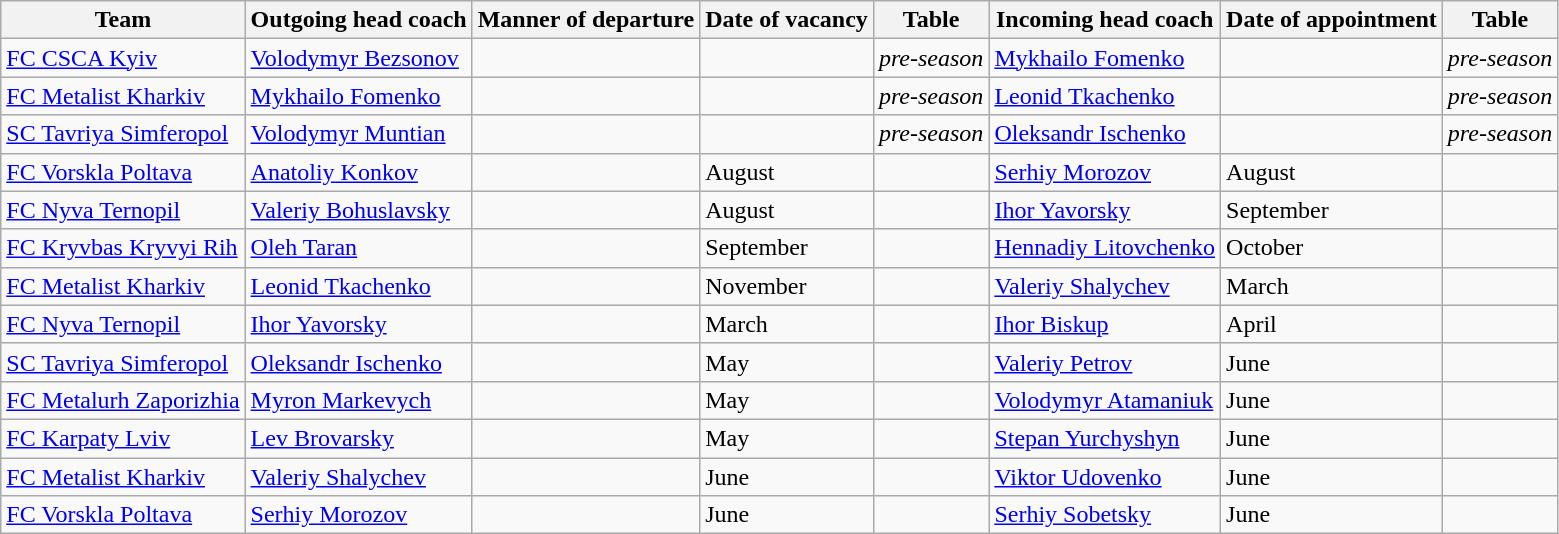<table class="wikitable sortable">
<tr>
<th>Team</th>
<th>Outgoing head coach</th>
<th>Manner of departure</th>
<th>Date of vacancy</th>
<th>Table</th>
<th>Incoming head coach</th>
<th>Date of appointment</th>
<th>Table</th>
</tr>
<tr>
<td><a href='#'>FC CSCA Kyiv</a></td>
<td> <a href='#'>Volodymyr Bezsonov</a></td>
<td></td>
<td></td>
<td><em>pre-season</em></td>
<td> <a href='#'>Mykhailo Fomenko</a></td>
<td></td>
<td><em>pre-season</em></td>
</tr>
<tr>
<td><a href='#'>FC Metalist Kharkiv</a></td>
<td> <a href='#'>Mykhailo Fomenko</a></td>
<td></td>
<td></td>
<td><em>pre-season</em></td>
<td> <a href='#'>Leonid Tkachenko</a></td>
<td></td>
<td><em>pre-season</em></td>
</tr>
<tr>
<td><a href='#'>SC Tavriya Simferopol</a></td>
<td> <a href='#'>Volodymyr Muntian</a></td>
<td></td>
<td></td>
<td><em>pre-season</em></td>
<td> <a href='#'>Oleksandr Ischenko</a></td>
<td></td>
<td><em>pre-season</em></td>
</tr>
<tr>
<td><a href='#'>FC Vorskla Poltava</a></td>
<td> <a href='#'>Anatoliy Konkov</a></td>
<td></td>
<td>August</td>
<td></td>
<td> <a href='#'>Serhiy Morozov</a></td>
<td>August</td>
<td></td>
</tr>
<tr>
<td><a href='#'>FC Nyva Ternopil</a></td>
<td> <a href='#'>Valeriy Bohuslavsky</a></td>
<td></td>
<td>August</td>
<td></td>
<td> <a href='#'>Ihor Yavorsky</a></td>
<td>September</td>
<td></td>
</tr>
<tr>
<td><a href='#'>FC Kryvbas Kryvyi Rih</a></td>
<td> <a href='#'>Oleh Taran</a></td>
<td></td>
<td>September</td>
<td></td>
<td> <a href='#'>Hennadiy Litovchenko</a></td>
<td>October</td>
<td></td>
</tr>
<tr>
<td><a href='#'>FC Metalist Kharkiv</a></td>
<td> <a href='#'>Leonid Tkachenko</a></td>
<td></td>
<td>November</td>
<td></td>
<td> <a href='#'>Valeriy Shalychev</a></td>
<td>March</td>
<td></td>
</tr>
<tr>
<td><a href='#'>FC Nyva Ternopil</a></td>
<td> <a href='#'>Ihor Yavorsky</a></td>
<td></td>
<td>March</td>
<td></td>
<td> <a href='#'>Ihor Biskup</a></td>
<td>April</td>
<td></td>
</tr>
<tr>
<td><a href='#'>SC Tavriya Simferopol</a></td>
<td> <a href='#'>Oleksandr Ischenko</a></td>
<td></td>
<td>May</td>
<td></td>
<td> <a href='#'>Valeriy Petrov</a></td>
<td>June</td>
<td></td>
</tr>
<tr>
<td><a href='#'>FC Metalurh Zaporizhia</a></td>
<td> <a href='#'>Myron Markevych</a></td>
<td></td>
<td>May</td>
<td></td>
<td> <a href='#'>Volodymyr Atamaniuk</a></td>
<td>June</td>
<td></td>
</tr>
<tr>
<td><a href='#'>FC Karpaty Lviv</a></td>
<td> <a href='#'>Lev Brovarsky</a></td>
<td></td>
<td>May</td>
<td></td>
<td> <a href='#'>Stepan Yurchyshyn</a></td>
<td>June</td>
<td></td>
</tr>
<tr>
<td><a href='#'>FC Metalist Kharkiv</a></td>
<td> <a href='#'>Valeriy Shalychev</a></td>
<td></td>
<td>June</td>
<td></td>
<td> <a href='#'>Viktor Udovenko</a></td>
<td>June</td>
<td></td>
</tr>
<tr>
<td><a href='#'>FC Vorskla Poltava</a></td>
<td> <a href='#'>Serhiy Morozov</a></td>
<td></td>
<td>June</td>
<td></td>
<td> <a href='#'>Serhiy Sobetsky</a></td>
<td>June</td>
<td></td>
</tr>
</table>
